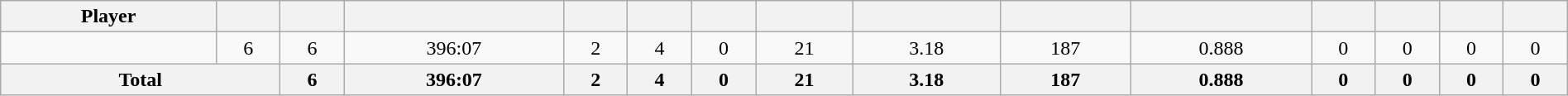<table class="wikitable sortable" style="width:100%; text-align:center;">
<tr>
<th>Player</th>
<th></th>
<th></th>
<th></th>
<th></th>
<th></th>
<th></th>
<th></th>
<th></th>
<th></th>
<th></th>
<th></th>
<th></th>
<th></th>
<th></th>
</tr>
<tr>
<td></td>
<td>6</td>
<td>6</td>
<td>396:07</td>
<td>2</td>
<td>4</td>
<td>0</td>
<td>21</td>
<td>3.18</td>
<td>187</td>
<td>0.888</td>
<td>0</td>
<td>0</td>
<td>0</td>
<td>0</td>
</tr>
<tr class="sortbottom">
<th colspan=2>Total</th>
<th>6</th>
<th>396:07</th>
<th>2</th>
<th>4</th>
<th>0</th>
<th>21</th>
<th>3.18</th>
<th>187</th>
<th>0.888</th>
<th>0</th>
<th>0</th>
<th>0</th>
<th>0</th>
</tr>
</table>
